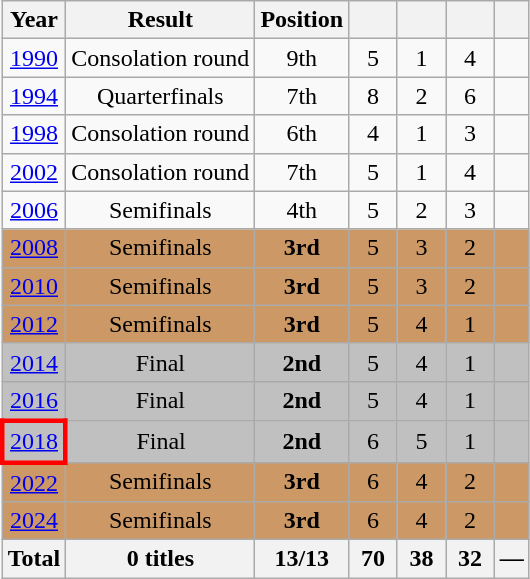<table class="wikitable" style="text-align: center;">
<tr>
<th>Year</th>
<th>Result</th>
<th>Position</th>
<th width=25></th>
<th width=25></th>
<th width=25></th>
<th></th>
</tr>
<tr>
<td> <a href='#'>1990</a></td>
<td>Consolation round</td>
<td>9th</td>
<td>5</td>
<td>1</td>
<td>4</td>
<td></td>
</tr>
<tr>
<td> <a href='#'>1994</a></td>
<td>Quarterfinals</td>
<td>7th</td>
<td>8</td>
<td>2</td>
<td>6</td>
<td></td>
</tr>
<tr>
<td> <a href='#'>1998</a></td>
<td>Consolation round</td>
<td>6th</td>
<td>4</td>
<td>1</td>
<td>3</td>
<td></td>
</tr>
<tr>
<td> <a href='#'>2002</a></td>
<td>Consolation round</td>
<td>7th</td>
<td>5</td>
<td>1</td>
<td>4</td>
<td></td>
</tr>
<tr>
<td> <a href='#'>2006</a></td>
<td>Semifinals</td>
<td>4th</td>
<td>5</td>
<td>2</td>
<td>3</td>
<td></td>
</tr>
<tr style="background:#cc9966;">
<td> <a href='#'>2008</a></td>
<td>Semifinals</td>
<td><strong>3rd</strong></td>
<td>5</td>
<td>3</td>
<td>2</td>
<td></td>
</tr>
<tr style="background:#cc9966;">
<td> <a href='#'>2010</a></td>
<td>Semifinals</td>
<td><strong>3rd</strong></td>
<td>5</td>
<td>3</td>
<td>2</td>
<td></td>
</tr>
<tr style="background:#cc9966;">
<td> <a href='#'>2012</a></td>
<td>Semifinals</td>
<td><strong>3rd</strong></td>
<td>5</td>
<td>4</td>
<td>1</td>
<td></td>
</tr>
<tr style="background:silver;">
<td> <a href='#'>2014</a></td>
<td>Final</td>
<td><strong>2nd</strong></td>
<td>5</td>
<td>4</td>
<td>1</td>
<td></td>
</tr>
<tr style="background:silver;">
<td> <a href='#'>2016</a></td>
<td>Final</td>
<td><strong>2nd</strong></td>
<td>5</td>
<td>4</td>
<td>1</td>
<td></td>
</tr>
<tr style="background:silver;">
<td style="border: 3px solid red"> <a href='#'>2018</a></td>
<td>Final</td>
<td><strong>2nd</strong></td>
<td>6</td>
<td>5</td>
<td>1</td>
<td></td>
</tr>
<tr style="background:#cc9966;">
<td> <a href='#'>2022</a></td>
<td>Semifinals</td>
<td><strong>3rd</strong></td>
<td>6</td>
<td>4</td>
<td>2</td>
<td></td>
</tr>
<tr style="background:#cc9966;">
<td> <a href='#'>2024</a></td>
<td>Semifinals</td>
<td><strong>3rd</strong></td>
<td>6</td>
<td>4</td>
<td>2</td>
<td></td>
</tr>
<tr>
<th>Total</th>
<th>0 titles</th>
<th>13/13</th>
<th>70</th>
<th>38</th>
<th>32</th>
<th>—</th>
</tr>
</table>
